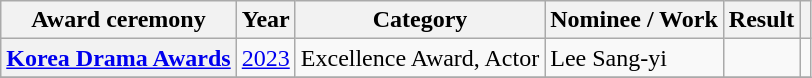<table class="wikitable plainrowheaders sortable">
<tr>
<th scope="col">Award ceremony</th>
<th scope="col">Year</th>
<th scope="col">Category</th>
<th scope="col">Nominee / Work</th>
<th scope="col">Result</th>
<th scope="col" class="unsortable"></th>
</tr>
<tr>
<th scope="row"><a href='#'>Korea Drama Awards</a></th>
<td style="text-align:center"><a href='#'>2023</a></td>
<td>Excellence Award, Actor</td>
<td>Lee Sang-yi</td>
<td></td>
<td style="text-align:center"></td>
</tr>
<tr>
</tr>
</table>
